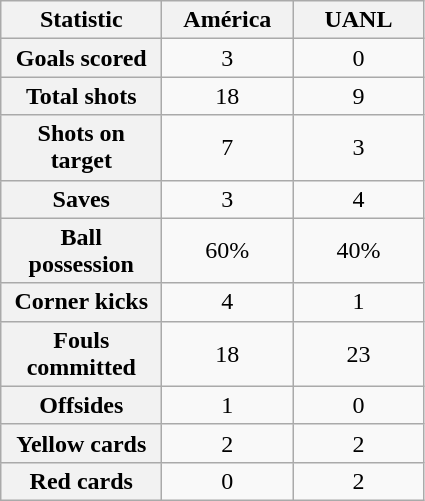<table class="wikitable plainrowheaders" style="text-align:center">
<tr>
<th scope="col" style="width:100px">Statistic</th>
<th scope="col" style="width:80px">América</th>
<th scope="col" style="width:80px">UANL</th>
</tr>
<tr>
<th scope=row>Goals scored</th>
<td>3</td>
<td>0</td>
</tr>
<tr>
<th scope=row>Total shots</th>
<td>18</td>
<td>9</td>
</tr>
<tr>
<th scope=row>Shots on target</th>
<td>7</td>
<td>3</td>
</tr>
<tr>
<th scope=row>Saves</th>
<td>3</td>
<td>4</td>
</tr>
<tr>
<th scope=row>Ball possession</th>
<td>60%</td>
<td>40%</td>
</tr>
<tr>
<th scope=row>Corner kicks</th>
<td>4</td>
<td>1</td>
</tr>
<tr>
<th scope=row>Fouls committed</th>
<td>18</td>
<td>23</td>
</tr>
<tr>
<th scope=row>Offsides</th>
<td>1</td>
<td>0</td>
</tr>
<tr>
<th scope=row>Yellow cards</th>
<td>2</td>
<td>2</td>
</tr>
<tr>
<th scope=row>Red cards</th>
<td>0</td>
<td>2</td>
</tr>
</table>
